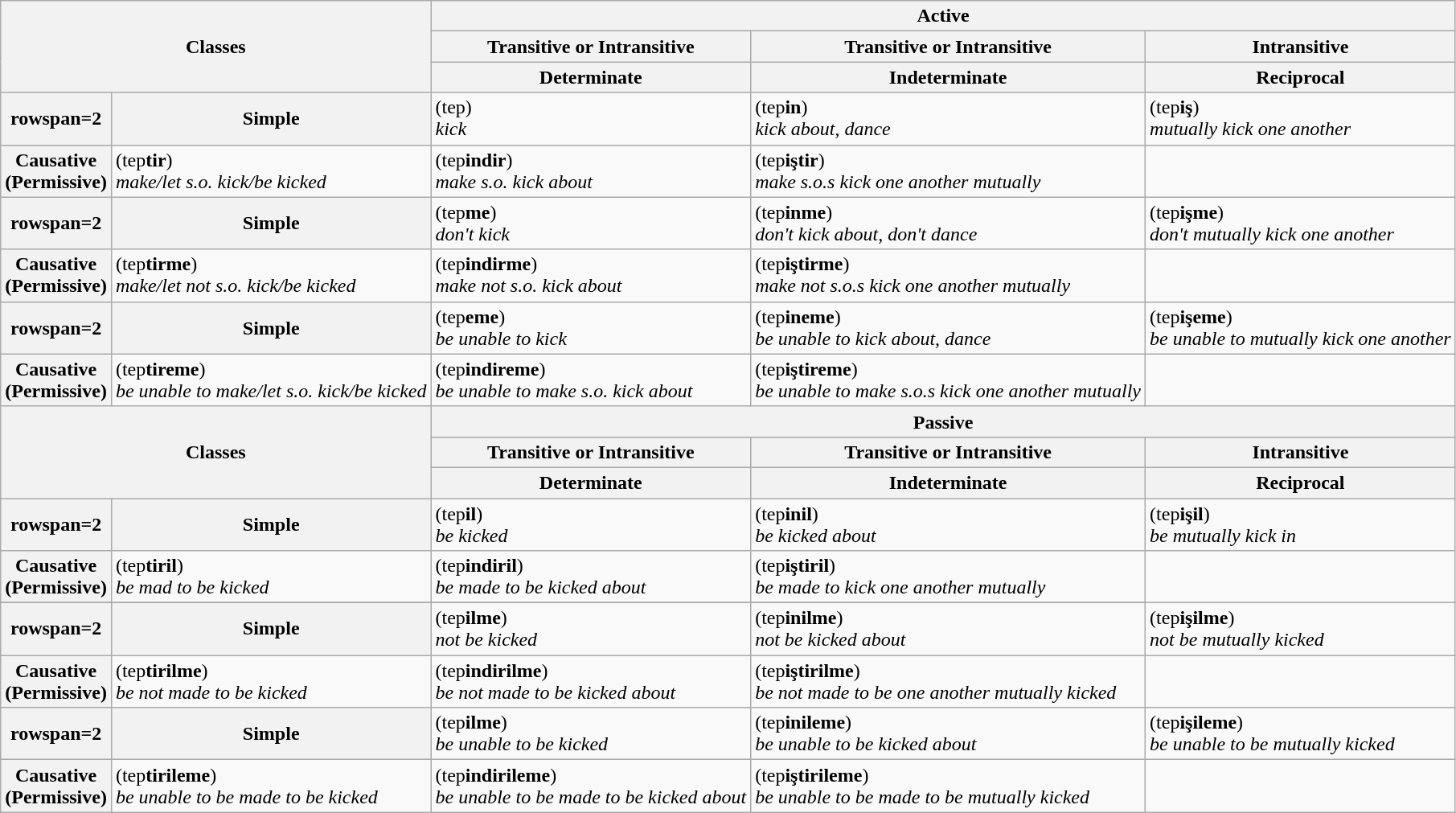<table class=wikitable textalign=center>
<tr>
<th colspan=2 rowspan=3>Classes</th>
<th colspan=3>Active</th>
</tr>
<tr>
<th>Transitive or Intransitive</th>
<th>Transitive or Intransitive</th>
<th>Intransitive</th>
</tr>
<tr>
<th>Determinate</th>
<th>Indeterminate</th>
<th>Reciprocal</th>
</tr>
<tr>
<th>rowspan=2 </th>
<th>Simple</th>
<td> (tep)<br><em>kick</em></td>
<td> (tep<strong>in</strong>)<br><em>kick about, dance</em></td>
<td> (tep<strong>iş</strong>)<br><em>mutually kick one another</em></td>
</tr>
<tr>
<th>Causative<br>(Permissive)</th>
<td> (tep<strong>tir</strong>)<br><em>make/let s.o. kick/be kicked</em></td>
<td> (tep<strong>indir</strong>)<br><em>make s.o. kick about</em></td>
<td> (tep<strong>iştir</strong>)<br><em>make s.o.s kick one another mutually</em></td>
</tr>
<tr>
<th>rowspan=2 </th>
<th>Simple</th>
<td> (tep<strong>me</strong>)<br><em>don't kick</em></td>
<td> (tep<strong>inme</strong>)<br><em>don't kick about, don't dance</em></td>
<td> (tep<strong>işme</strong>)<br><em>don't mutually kick one another</em></td>
</tr>
<tr>
<th>Causative<br>(Permissive)</th>
<td> (tep<strong>tirme</strong>)<br><em>make/let not s.o. kick/be kicked</em></td>
<td> (tep<strong>indirme</strong>)<br><em>make not s.o. kick about</em></td>
<td> (tep<strong>iştirme</strong>)<br><em>make not s.o.s kick one another mutually</em></td>
</tr>
<tr>
<th>rowspan=2 </th>
<th>Simple</th>
<td> (tep<strong>eme</strong>)<br><em>be unable to kick</em></td>
<td> (tep<strong>ineme</strong>)<br><em>be unable to kick about, dance</em></td>
<td> (tep<strong>işeme</strong>)<br><em>be unable to mutually kick one another</em></td>
</tr>
<tr>
<th>Causative<br>(Permissive)</th>
<td> (tep<strong>tireme</strong>)<br><em>be unable to make/let s.o. kick/be kicked</em></td>
<td> (tep<strong>indireme</strong>)<br><em>be unable to make s.o. kick about</em></td>
<td> (tep<strong>iştireme</strong>)<br><em>be unable to make s.o.s kick one another mutually</em></td>
</tr>
<tr>
<th colspan=2 rowspan=3>Classes</th>
<th colspan=3>Passive</th>
</tr>
<tr>
<th>Transitive or Intransitive</th>
<th>Transitive or Intransitive</th>
<th>Intransitive</th>
</tr>
<tr>
<th>Determinate</th>
<th>Indeterminate</th>
<th>Reciprocal</th>
</tr>
<tr>
<th>rowspan=2 </th>
<th>Simple</th>
<td> (tep<strong>il</strong>)<br><em>be kicked</em></td>
<td> (tep<strong>inil</strong>)<br><em>be kicked about</em></td>
<td> (tep<strong>işil</strong>)<br><em>be mutually kick in</em></td>
</tr>
<tr>
<th>Causative<br>(Permissive)</th>
<td> (tep<strong>tiril</strong>)<br><em>be mad to be kicked</em></td>
<td> (tep<strong>indiril</strong>)<br><em>be made to be kicked about</em></td>
<td> (tep<strong>iştiril</strong>)<br><em>be made to kick one another mutually</em></td>
</tr>
<tr>
</tr>
<tr>
<th>rowspan=2 </th>
<th>Simple</th>
<td> (tep<strong>ilme</strong>)<br><em>not be kicked</em></td>
<td> (tep<strong>inilme</strong>)<br><em>not be kicked about</em></td>
<td> (tep<strong>işilme</strong>)<br><em>not be mutually kicked</em></td>
</tr>
<tr>
<th>Causative<br>(Permissive)</th>
<td> (tep<strong>tirilme</strong>)<br><em>be not made to be kicked</em></td>
<td> (tep<strong>indirilme</strong>)<br><em>be not made to be kicked about</em></td>
<td> (tep<strong>iştirilme</strong>)<br><em>be not made to be one another mutually kicked</em></td>
</tr>
<tr>
<th>rowspan=2 </th>
<th>Simple</th>
<td> (tep<strong>ilme</strong>)<br><em>be unable to be kicked</em></td>
<td> (tep<strong>inileme</strong>)<br><em>be unable to be kicked about</em></td>
<td> (tep<strong>işileme</strong>)<br><em>be unable to be mutually kicked</em></td>
</tr>
<tr>
<th>Causative<br>(Permissive)</th>
<td> (tep<strong>tirileme</strong>)<br><em>be unable to be made to be kicked</em></td>
<td> (tep<strong>indirileme</strong>)<br><em>be unable to be made to be kicked about</em></td>
<td> (tep<strong>iştirileme</strong>)<br><em>be unable to be made to be mutually kicked</em></td>
</tr>
</table>
